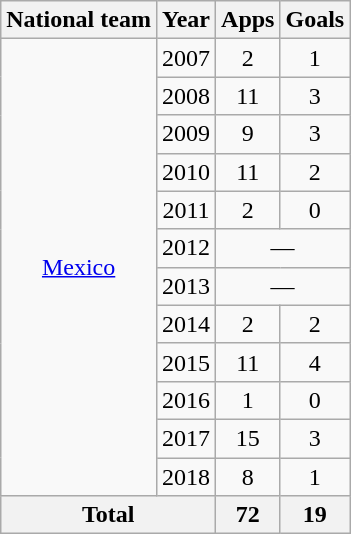<table class="wikitable" style="text-align:center">
<tr>
<th>National team</th>
<th>Year</th>
<th>Apps</th>
<th>Goals</th>
</tr>
<tr>
<td rowspan="12"><a href='#'>Mexico</a></td>
<td>2007</td>
<td>2</td>
<td>1</td>
</tr>
<tr>
<td>2008</td>
<td>11</td>
<td>3</td>
</tr>
<tr>
<td>2009</td>
<td>9</td>
<td>3</td>
</tr>
<tr>
<td>2010</td>
<td>11</td>
<td>2</td>
</tr>
<tr>
<td>2011</td>
<td>2</td>
<td>0</td>
</tr>
<tr>
<td>2012</td>
<td colspan=2>—</td>
</tr>
<tr>
<td>2013</td>
<td colspan=2>—</td>
</tr>
<tr>
<td>2014</td>
<td>2</td>
<td>2</td>
</tr>
<tr>
<td>2015</td>
<td>11</td>
<td>4</td>
</tr>
<tr>
<td>2016</td>
<td>1</td>
<td>0</td>
</tr>
<tr>
<td>2017</td>
<td>15</td>
<td>3</td>
</tr>
<tr>
<td>2018</td>
<td>8</td>
<td>1</td>
</tr>
<tr>
<th colspan="2">Total</th>
<th>72</th>
<th>19</th>
</tr>
</table>
